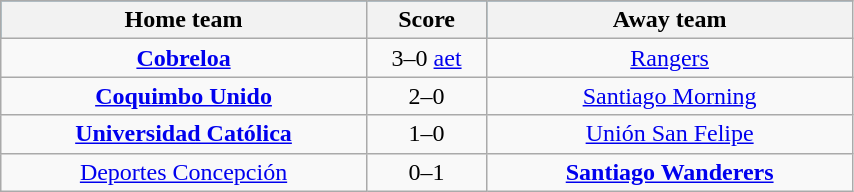<table class="wikitable" width=45%>
<tr bgcolor=#006699>
<th width=130>Home team</th>
<th width=30>Score</th>
<th width=130>Away team</th>
</tr>
<tr align=center>
<td><strong><a href='#'>Cobreloa</a></strong></td>
<td>3–0 <a href='#'>aet</a></td>
<td><a href='#'>Rangers</a></td>
</tr>
<tr align=center>
<td><strong><a href='#'>Coquimbo Unido</a></strong></td>
<td>2–0</td>
<td><a href='#'>Santiago Morning</a></td>
</tr>
<tr align=center>
<td><strong><a href='#'>Universidad Católica</a></strong></td>
<td>1–0</td>
<td><a href='#'>Unión San Felipe</a></td>
</tr>
<tr align=center>
<td><a href='#'>Deportes Concepción</a></td>
<td>0–1</td>
<td><strong><a href='#'>Santiago Wanderers</a></strong></td>
</tr>
</table>
